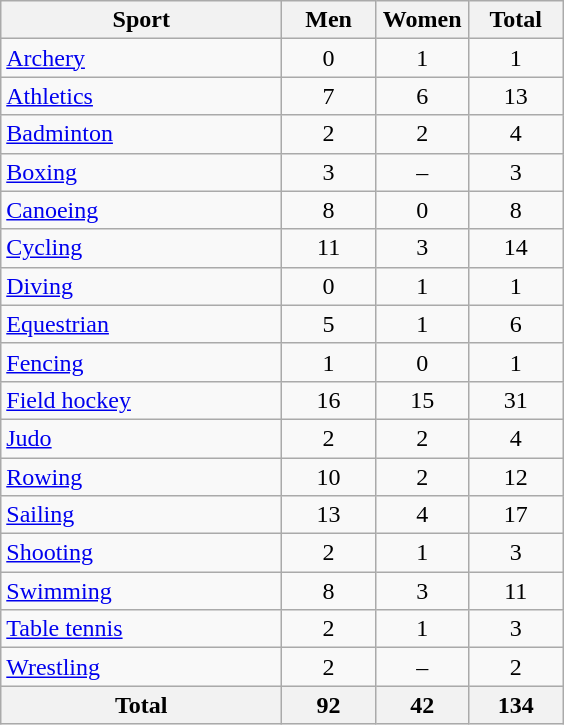<table class="wikitable sortable" style="text-align:center;">
<tr>
<th width=180>Sport</th>
<th width=55>Men</th>
<th width=55>Women</th>
<th width=55>Total</th>
</tr>
<tr>
<td align=left><a href='#'>Archery</a></td>
<td>0</td>
<td>1</td>
<td>1</td>
</tr>
<tr>
<td align=left><a href='#'>Athletics</a></td>
<td>7</td>
<td>6</td>
<td>13</td>
</tr>
<tr>
<td align=left><a href='#'>Badminton</a></td>
<td>2</td>
<td>2</td>
<td>4</td>
</tr>
<tr>
<td align=left><a href='#'>Boxing</a></td>
<td>3</td>
<td>–</td>
<td>3</td>
</tr>
<tr>
<td align=left><a href='#'>Canoeing</a></td>
<td>8</td>
<td>0</td>
<td>8</td>
</tr>
<tr>
<td align=left><a href='#'>Cycling</a></td>
<td>11</td>
<td>3</td>
<td>14</td>
</tr>
<tr>
<td align=left><a href='#'>Diving</a></td>
<td>0</td>
<td>1</td>
<td>1</td>
</tr>
<tr>
<td align=left><a href='#'>Equestrian</a></td>
<td>5</td>
<td>1</td>
<td>6</td>
</tr>
<tr>
<td align=left><a href='#'>Fencing</a></td>
<td>1</td>
<td>0</td>
<td>1</td>
</tr>
<tr>
<td align=left><a href='#'>Field hockey</a></td>
<td>16</td>
<td>15</td>
<td>31</td>
</tr>
<tr>
<td align=left><a href='#'>Judo</a></td>
<td>2</td>
<td>2</td>
<td>4</td>
</tr>
<tr>
<td align=left><a href='#'>Rowing</a></td>
<td>10</td>
<td>2</td>
<td>12</td>
</tr>
<tr>
<td align=left><a href='#'>Sailing</a></td>
<td>13</td>
<td>4</td>
<td>17</td>
</tr>
<tr>
<td align=left><a href='#'>Shooting</a></td>
<td>2</td>
<td>1</td>
<td>3</td>
</tr>
<tr>
<td align=left><a href='#'>Swimming</a></td>
<td>8</td>
<td>3</td>
<td>11</td>
</tr>
<tr>
<td align=left><a href='#'>Table tennis</a></td>
<td>2</td>
<td>1</td>
<td>3</td>
</tr>
<tr>
<td align=left><a href='#'>Wrestling</a></td>
<td>2</td>
<td>–</td>
<td>2</td>
</tr>
<tr>
<th>Total</th>
<th>92</th>
<th>42</th>
<th>134</th>
</tr>
</table>
